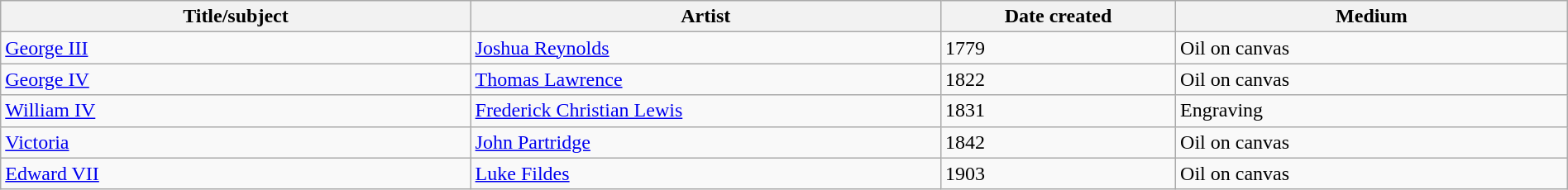<table class="wikitable" style="width:100%">
<tr>
<th width="30%">Title/subject</th>
<th width="30%">Artist</th>
<th width="15%">Date created</th>
<th width="25%">Medium</th>
</tr>
<tr>
<td><a href='#'>George III</a></td>
<td><a href='#'>Joshua Reynolds</a></td>
<td>1779</td>
<td>Oil on canvas</td>
</tr>
<tr>
<td><a href='#'>George IV</a></td>
<td><a href='#'>Thomas Lawrence</a></td>
<td>1822</td>
<td>Oil on canvas</td>
</tr>
<tr>
<td><a href='#'>William IV</a></td>
<td><a href='#'>Frederick Christian Lewis</a></td>
<td>1831</td>
<td>Engraving</td>
</tr>
<tr>
<td><a href='#'>Victoria</a></td>
<td><a href='#'>John Partridge</a></td>
<td>1842</td>
<td>Oil on canvas</td>
</tr>
<tr>
<td><a href='#'>Edward VII</a></td>
<td><a href='#'>Luke Fildes</a></td>
<td>1903</td>
<td>Oil on canvas</td>
</tr>
</table>
